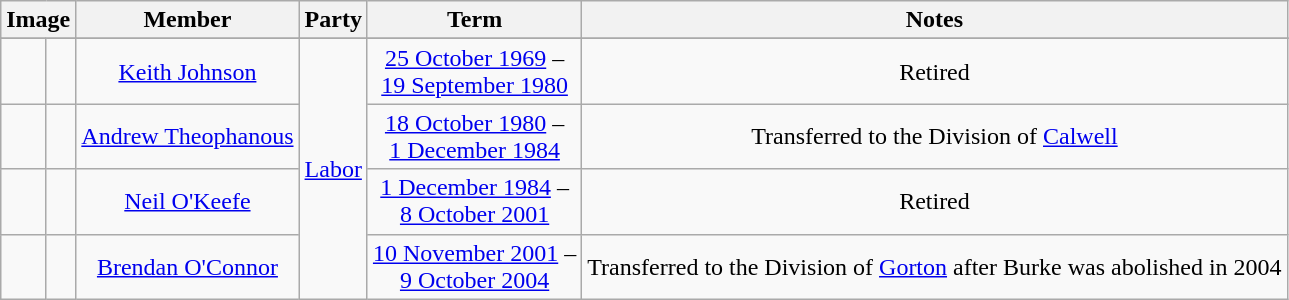<table class=wikitable style="text-align:center">
<tr>
<th colspan=2>Image</th>
<th>Member</th>
<th>Party</th>
<th>Term</th>
<th>Notes</th>
</tr>
<tr>
</tr>
<tr>
<td> </td>
<td></td>
<td><a href='#'>Keith Johnson</a><br></td>
<td rowspan="4"><a href='#'>Labor</a></td>
<td nowrap><a href='#'>25 October 1969</a> –<br><a href='#'>19 September 1980</a></td>
<td>Retired</td>
</tr>
<tr>
<td> </td>
<td></td>
<td><a href='#'>Andrew Theophanous</a><br></td>
<td nowrap><a href='#'>18 October 1980</a> –<br><a href='#'>1 December 1984</a></td>
<td>Transferred to the Division of <a href='#'>Calwell</a></td>
</tr>
<tr>
<td> </td>
<td></td>
<td><a href='#'>Neil O'Keefe</a><br></td>
<td nowrap><a href='#'>1 December 1984</a> –<br><a href='#'>8 October 2001</a></td>
<td>Retired</td>
</tr>
<tr>
<td> </td>
<td></td>
<td><a href='#'>Brendan O'Connor</a><br></td>
<td nowrap><a href='#'>10 November 2001</a> –<br><a href='#'>9 October 2004</a></td>
<td>Transferred to the Division of <a href='#'>Gorton</a> after Burke was abolished in 2004</td>
</tr>
</table>
